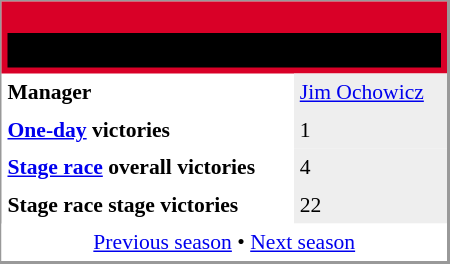<table align="right" cellpadding="4" cellspacing="0" style="margin-left:1em; width:300px; font-size:90%; border:1px solid #999; border-right-width:2px; border-bottom-width:2px; background-color:white;">
<tr>
<th colspan="2" style="background-color:#D90027"><br><table style="background:black;text-align:center;width:100%;">
<tr>
<td style="background:black;" align="center" width="100%"><span> 2013 BMC Racing Team season</span></td>
<td padding=15px></td>
</tr>
</table>
</th>
</tr>
<tr>
<td><strong>Manager</strong></td>
<td bgcolor=#EEEEEE><a href='#'>Jim Ochowicz</a></td>
</tr>
<tr>
<td><strong><a href='#'>One-day</a> victories</strong></td>
<td bgcolor=#EEEEEE>1</td>
</tr>
<tr>
<td><strong><a href='#'>Stage race</a> overall victories</strong></td>
<td bgcolor=#EEEEEE>4</td>
</tr>
<tr>
<td><strong>Stage race stage victories</strong></td>
<td bgcolor=#EEEEEE>22</td>
</tr>
<tr>
<td colspan="2" bgcolor="white" align="center"><a href='#'>Previous season</a> • <a href='#'>Next season</a></td>
</tr>
</table>
